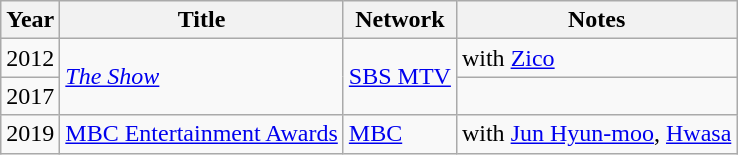<table class="wikitable sortable">
<tr>
<th>Year</th>
<th>Title</th>
<th>Network</th>
<th class="unsortable">Notes</th>
</tr>
<tr>
<td>2012</td>
<td rowspan="2"><em><a href='#'>The Show</a></em></td>
<td rowspan="2"><a href='#'>SBS MTV</a></td>
<td>with <a href='#'>Zico</a></td>
</tr>
<tr>
<td>2017</td>
<td></td>
</tr>
<tr>
<td>2019</td>
<td><a href='#'>MBC Entertainment Awards</a></td>
<td><a href='#'>MBC</a></td>
<td>with <a href='#'>Jun Hyun-moo</a>, <a href='#'>Hwasa</a></td>
</tr>
</table>
